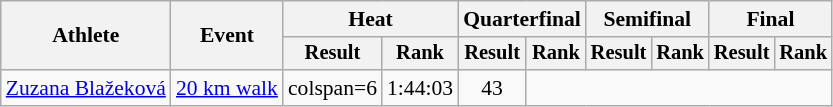<table class=wikitable style="font-size:90%">
<tr>
<th rowspan="2">Athlete</th>
<th rowspan="2">Event</th>
<th colspan="2">Heat</th>
<th colspan="2">Quarterfinal</th>
<th colspan="2">Semifinal</th>
<th colspan="2">Final</th>
</tr>
<tr style="font-size:95%">
<th>Result</th>
<th>Rank</th>
<th>Result</th>
<th>Rank</th>
<th>Result</th>
<th>Rank</th>
<th>Result</th>
<th>Rank</th>
</tr>
<tr align=center>
<td align=left><a href='#'>Zuzana Blažeková</a></td>
<td align=left><a href='#'>20 km walk</a></td>
<td>colspan=6 </td>
<td>1:44:03</td>
<td>43</td>
</tr>
</table>
